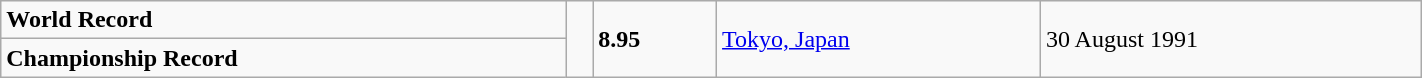<table class="wikitable" width=75%>
<tr>
<td><strong>World Record</strong></td>
<td rowspan="2"></td>
<td rowspan="2"><strong>8.95</strong></td>
<td rowspan="2"><a href='#'>Tokyo, Japan</a></td>
<td rowspan="2">30 August 1991</td>
</tr>
<tr>
<td><strong>Championship Record</strong></td>
</tr>
</table>
